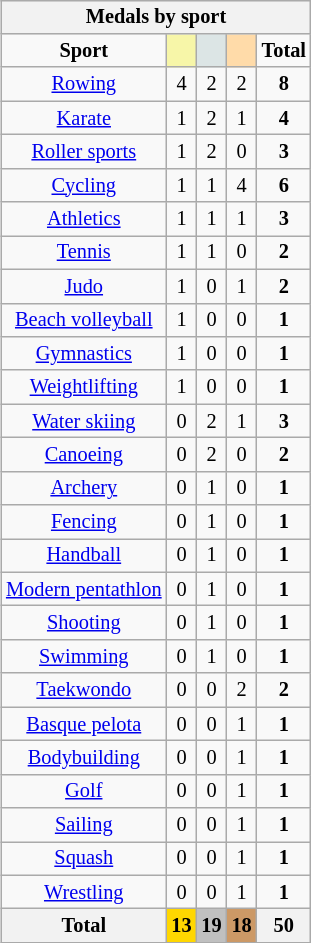<table class=wikitable style="font-size:85%; float:right;text-align:center">
<tr bgcolor=EFEFEF>
<th colspan=7><strong>Medals by sport</strong></th>
</tr>
<tr>
<td><strong>Sport</strong></td>
<td bgcolor=F7F6A8></td>
<td bgcolor=DCE5E5></td>
<td bgcolor=FFDBA9></td>
<td><strong>Total</strong></td>
</tr>
<tr>
<td><a href='#'>Rowing</a></td>
<td>4</td>
<td>2</td>
<td>2</td>
<td><strong>8</strong></td>
</tr>
<tr>
<td><a href='#'>Karate</a></td>
<td>1</td>
<td>2</td>
<td>1</td>
<td><strong>4</strong></td>
</tr>
<tr>
<td><a href='#'>Roller sports</a></td>
<td>1</td>
<td>2</td>
<td>0</td>
<td><strong>3</strong></td>
</tr>
<tr>
<td><a href='#'>Cycling</a></td>
<td>1</td>
<td>1</td>
<td>4</td>
<td><strong>6</strong></td>
</tr>
<tr>
<td><a href='#'>Athletics</a></td>
<td>1</td>
<td>1</td>
<td>1</td>
<td><strong>3</strong></td>
</tr>
<tr>
<td><a href='#'>Tennis</a></td>
<td>1</td>
<td>1</td>
<td>0</td>
<td><strong>2</strong></td>
</tr>
<tr>
<td><a href='#'>Judo</a></td>
<td>1</td>
<td>0</td>
<td>1</td>
<td><strong>2</strong></td>
</tr>
<tr>
<td><a href='#'>Beach volleyball</a></td>
<td>1</td>
<td>0</td>
<td>0</td>
<td><strong>1</strong></td>
</tr>
<tr>
<td><a href='#'>Gymnastics</a></td>
<td>1</td>
<td>0</td>
<td>0</td>
<td><strong>1</strong></td>
</tr>
<tr>
<td><a href='#'>Weightlifting</a></td>
<td>1</td>
<td>0</td>
<td>0</td>
<td><strong>1</strong></td>
</tr>
<tr>
<td><a href='#'>Water skiing</a></td>
<td>0</td>
<td>2</td>
<td>1</td>
<td><strong>3</strong></td>
</tr>
<tr>
<td><a href='#'>Canoeing</a></td>
<td>0</td>
<td>2</td>
<td>0</td>
<td><strong>2</strong></td>
</tr>
<tr>
<td><a href='#'>Archery</a></td>
<td>0</td>
<td>1</td>
<td>0</td>
<td><strong>1</strong></td>
</tr>
<tr>
<td><a href='#'>Fencing</a></td>
<td>0</td>
<td>1</td>
<td>0</td>
<td><strong>1</strong></td>
</tr>
<tr>
<td><a href='#'>Handball</a></td>
<td>0</td>
<td>1</td>
<td>0</td>
<td><strong>1</strong></td>
</tr>
<tr>
<td><a href='#'>Modern pentathlon</a></td>
<td>0</td>
<td>1</td>
<td>0</td>
<td><strong>1</strong></td>
</tr>
<tr>
<td><a href='#'>Shooting</a></td>
<td>0</td>
<td>1</td>
<td>0</td>
<td><strong>1</strong></td>
</tr>
<tr>
<td><a href='#'>Swimming</a></td>
<td>0</td>
<td>1</td>
<td>0</td>
<td><strong>1</strong></td>
</tr>
<tr>
<td><a href='#'>Taekwondo</a></td>
<td>0</td>
<td>0</td>
<td>2</td>
<td><strong>2</strong></td>
</tr>
<tr>
<td><a href='#'>Basque pelota</a></td>
<td>0</td>
<td>0</td>
<td>1</td>
<td><strong>1</strong></td>
</tr>
<tr>
<td><a href='#'>Bodybuilding</a></td>
<td>0</td>
<td>0</td>
<td>1</td>
<td><strong>1</strong></td>
</tr>
<tr>
<td><a href='#'>Golf</a></td>
<td>0</td>
<td>0</td>
<td>1</td>
<td><strong>1</strong></td>
</tr>
<tr>
<td><a href='#'>Sailing</a></td>
<td>0</td>
<td>0</td>
<td>1</td>
<td><strong>1</strong></td>
</tr>
<tr>
<td><a href='#'>Squash</a></td>
<td>0</td>
<td>0</td>
<td>1</td>
<td><strong>1</strong></td>
</tr>
<tr>
<td><a href='#'>Wrestling</a></td>
<td>0</td>
<td>0</td>
<td>1</td>
<td><strong>1</strong></td>
</tr>
<tr>
<th><strong>Total</strong></th>
<th style=background:gold><strong>13</strong></th>
<th style=background:silver><strong>19</strong></th>
<th style=background:#C96><strong>18</strong></th>
<th><strong>50</strong></th>
</tr>
</table>
